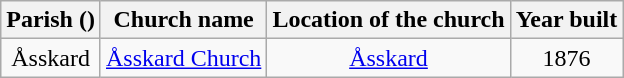<table class="wikitable" style="text-align:center">
<tr>
<th>Parish ()</th>
<th>Church name</th>
<th>Location of the church</th>
<th>Year built</th>
</tr>
<tr>
<td rowspan="1">Åsskard</td>
<td><a href='#'>Åsskard Church</a></td>
<td><a href='#'>Åsskard</a></td>
<td>1876</td>
</tr>
</table>
